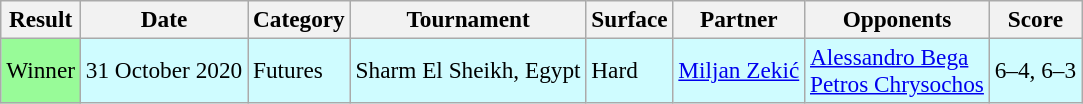<table class="sortable wikitable" style=font-size:97%>
<tr>
<th>Result</th>
<th>Date</th>
<th>Category</th>
<th>Tournament</th>
<th>Surface</th>
<th>Partner</th>
<th>Opponents</th>
<th>Score</th>
</tr>
<tr bgcolor=cffcff>
<td bgcolor=98fb98>Winner</td>
<td>31 October 2020</td>
<td>Futures</td>
<td>Sharm El Sheikh, Egypt</td>
<td>Hard</td>
<td> <a href='#'>Miljan Zekić</a></td>
<td> <a href='#'>Alessandro Bega</a><br> <a href='#'>Petros Chrysochos</a></td>
<td>6–4, 6–3</td>
</tr>
</table>
